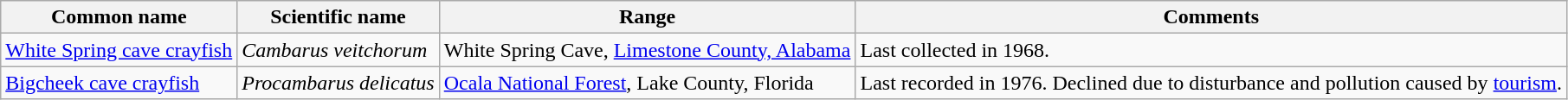<table class="wikitable">
<tr>
<th>Common name</th>
<th>Scientific name</th>
<th>Range</th>
<th class="unsortable">Comments</th>
</tr>
<tr>
<td><a href='#'>White Spring cave crayfish</a></td>
<td><em>Cambarus veitchorum</em></td>
<td>White Spring Cave, <a href='#'>Limestone County, Alabama</a></td>
<td>Last collected in 1968.</td>
</tr>
<tr>
<td><a href='#'>Bigcheek cave crayfish</a></td>
<td><em>Procambarus delicatus</em></td>
<td><a href='#'>Ocala National Forest</a>, Lake County, Florida</td>
<td>Last recorded in 1976. Declined due to disturbance and pollution caused by <a href='#'>tourism</a>.</td>
</tr>
</table>
